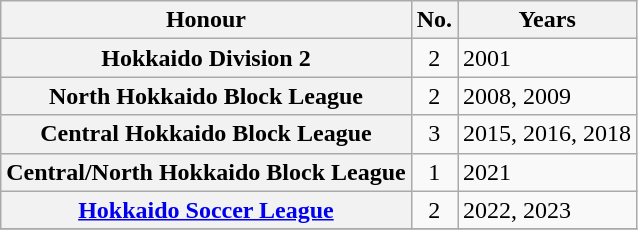<table class="wikitable plainrowheaders">
<tr>
<th scope=col>Honour</th>
<th scope=col>No.</th>
<th scope=col>Years</th>
</tr>
<tr>
<th scope=row>Hokkaido Division 2</th>
<td align="center">2</td>
<td>2001</td>
</tr>
<tr>
<th scope=row>North Hokkaido Block League</th>
<td align="center">2</td>
<td>2008, 2009</td>
</tr>
<tr>
<th scope=row>Central Hokkaido Block League</th>
<td align="center">3</td>
<td>2015, 2016, 2018</td>
</tr>
<tr>
<th scope=row>Central/North Hokkaido Block League</th>
<td align="center">1</td>
<td>2021</td>
</tr>
<tr>
<th scope=row><a href='#'>Hokkaido Soccer League</a></th>
<td align="center">2</td>
<td>2022, 2023</td>
</tr>
<tr>
</tr>
</table>
